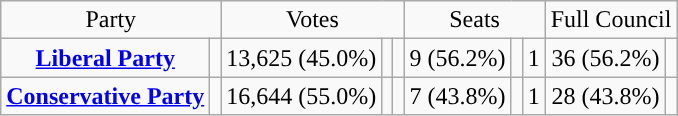<table class=wikitable style="text-align:center;">
<tr>
<td colspan=2>Party</td>
<td colspan=3>Votes</td>
<td colspan=3>Seats</td>
<td colspan=3>Full Council</td>
</tr>
<tr>
<td><strong><a href='#'>Liberal Party</a></strong></td>
<td style="background:"></td>
<td>13,625 (45.0%)</td>
<td></td>
<td></td>
<td>9 (56.2%)</td>
<td></td>
<td> 1</td>
<td>36 (56.2%)</td>
<td></td>
</tr>
<tr>
<td><strong><a href='#'>Conservative Party</a></strong></td>
<td style="background:"></td>
<td>16,644 (55.0%)</td>
<td></td>
<td></td>
<td>7 (43.8%)</td>
<td></td>
<td> 1</td>
<td>28 (43.8%)</td>
<td></td>
</tr>
</table>
